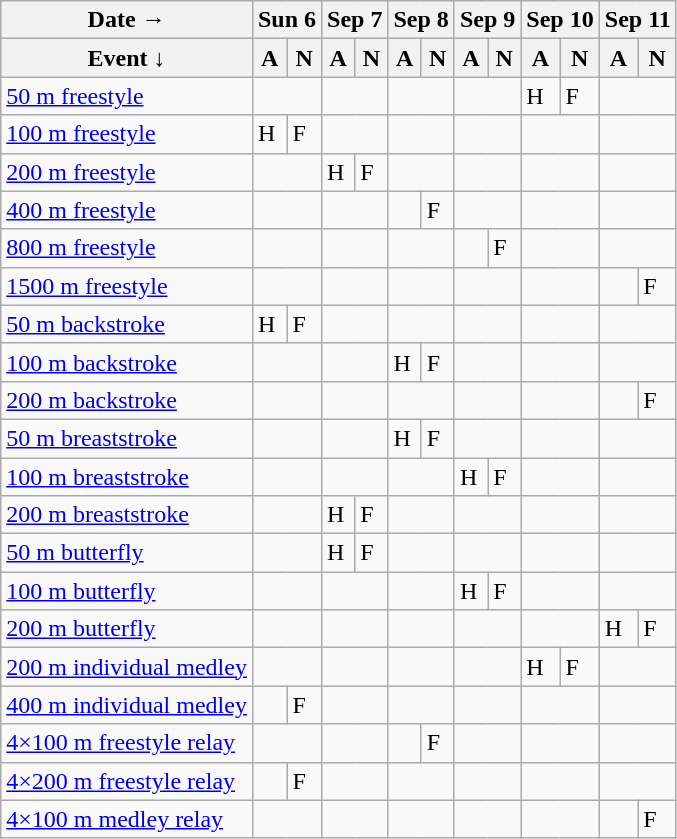<table class="wikitable swimming-schedule">
<tr>
<th>Date →</th>
<th colspan="2">Sun 6</th>
<th colspan="2">Sep 7</th>
<th colspan="2">Sep 8</th>
<th colspan="2">Sep 9</th>
<th colspan="2">Sep 10</th>
<th colspan="2">Sep 11</th>
</tr>
<tr>
<th>Event   ↓</th>
<th>A</th>
<th>N</th>
<th>A</th>
<th>N</th>
<th>A</th>
<th>N</th>
<th>A</th>
<th>N</th>
<th>A</th>
<th>N</th>
<th>A</th>
<th>N</th>
</tr>
<tr>
<td class="event"><a href='#'>50 m freestyle</a></td>
<td colspan=2></td>
<td colspan=2></td>
<td colspan=2></td>
<td colspan=2></td>
<td class="heats">H</td>
<td class="final">F</td>
<td colspan=2></td>
</tr>
<tr>
<td class="event"><a href='#'>100 m freestyle</a></td>
<td class="heats">H</td>
<td class="final">F</td>
<td colspan=2></td>
<td colspan=2></td>
<td colspan=2></td>
<td colspan=2></td>
<td colspan=2></td>
</tr>
<tr>
<td class="event"><a href='#'>200 m freestyle</a></td>
<td colspan=2></td>
<td class="heats">H</td>
<td class="final">F</td>
<td colspan=2></td>
<td colspan=2></td>
<td colspan=2></td>
<td colspan=2></td>
</tr>
<tr>
<td class="event"><a href='#'>400 m freestyle</a></td>
<td colspan=2></td>
<td colspan=2></td>
<td></td>
<td class="final">F</td>
<td colspan=2></td>
<td colspan=2></td>
<td colspan=2></td>
</tr>
<tr>
<td class="event"><a href='#'>800 m freestyle</a></td>
<td colspan=2></td>
<td colspan=2></td>
<td colspan=2></td>
<td></td>
<td class="final">F</td>
<td colspan=2></td>
<td colspan=2></td>
</tr>
<tr>
<td class="event"><a href='#'>1500 m freestyle</a></td>
<td colspan=2></td>
<td colspan=2></td>
<td colspan=2></td>
<td colspan=2></td>
<td colspan=2></td>
<td></td>
<td class="final">F</td>
</tr>
<tr>
<td class="event"><a href='#'>50 m backstroke</a></td>
<td class="heats">H</td>
<td class="final">F</td>
<td colspan=2></td>
<td colspan=2></td>
<td colspan=2></td>
<td colspan=2></td>
<td colspan=2></td>
</tr>
<tr>
<td class="event"><a href='#'>100 m backstroke</a></td>
<td colspan=2></td>
<td colspan=2></td>
<td class="heats">H</td>
<td class="final">F</td>
<td colspan=2></td>
<td colspan=2></td>
<td colspan=2></td>
</tr>
<tr>
<td class="event"><a href='#'>200 m backstroke</a></td>
<td colspan=2></td>
<td colspan=2></td>
<td colspan=2></td>
<td colspan=2></td>
<td colspan=2></td>
<td></td>
<td class="final">F</td>
</tr>
<tr>
<td class="event"><a href='#'>50 m breaststroke</a></td>
<td colspan=2></td>
<td colspan=2></td>
<td class="heats">H</td>
<td class="final">F</td>
<td colspan=2></td>
<td colspan=2></td>
<td colspan=2></td>
</tr>
<tr>
<td class="event"><a href='#'>100 m breaststroke</a></td>
<td colspan=2></td>
<td colspan=2></td>
<td colspan=2></td>
<td class="heats">H</td>
<td class="final">F</td>
<td colspan=2></td>
<td colspan=2></td>
</tr>
<tr>
<td class="event"><a href='#'>200 m breaststroke</a></td>
<td colspan=2></td>
<td class="heats">H</td>
<td class="final">F</td>
<td colspan=2></td>
<td colspan=2></td>
<td colspan=2></td>
<td colspan=2></td>
</tr>
<tr>
<td class="event"><a href='#'>50 m butterfly</a></td>
<td colspan=2></td>
<td class="heats">H</td>
<td class="final">F</td>
<td colspan=2></td>
<td colspan=2></td>
<td colspan=2></td>
<td colspan=2></td>
</tr>
<tr>
<td class="event"><a href='#'>100 m butterfly</a></td>
<td colspan=2></td>
<td colspan=2></td>
<td colspan=2></td>
<td class="heats">H</td>
<td class="final">F</td>
<td colspan=2></td>
<td colspan=2></td>
</tr>
<tr>
<td class="event"><a href='#'>200 m butterfly</a></td>
<td colspan=2></td>
<td colspan=2></td>
<td colspan=2></td>
<td colspan=2></td>
<td colspan=2></td>
<td class="heats">H</td>
<td class="final">F</td>
</tr>
<tr>
<td class="event"><a href='#'>200 m individual medley</a></td>
<td colspan=2></td>
<td colspan=2></td>
<td colspan=2></td>
<td colspan=2></td>
<td class="heats">H</td>
<td class="final">F</td>
<td colspan=2></td>
</tr>
<tr>
<td class="event"><a href='#'>400 m individual medley</a></td>
<td></td>
<td class="final">F</td>
<td colspan=2></td>
<td colspan=2></td>
<td colspan=2></td>
<td colspan=2></td>
<td colspan=2></td>
</tr>
<tr>
<td class="event"><a href='#'>4×100 m freestyle relay</a></td>
<td colspan=2></td>
<td colspan=2></td>
<td></td>
<td class="final">F</td>
<td colspan=2></td>
<td colspan=2></td>
<td colspan=2></td>
</tr>
<tr>
<td class="event"><a href='#'>4×200 m freestyle relay</a></td>
<td></td>
<td class="final">F</td>
<td colspan=2></td>
<td colspan=2></td>
<td colspan=2></td>
<td colspan=2></td>
<td colspan=2></td>
</tr>
<tr>
<td class="event"><a href='#'>4×100 m medley relay</a></td>
<td colspan=2></td>
<td colspan=2></td>
<td colspan=2></td>
<td colspan=2></td>
<td colspan=2></td>
<td></td>
<td class="final">F</td>
</tr>
</table>
